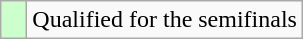<table class="wikitable">
<tr>
<td width=10px bgcolor="#ccffcc"></td>
<td>Qualified for the semifinals</td>
</tr>
</table>
